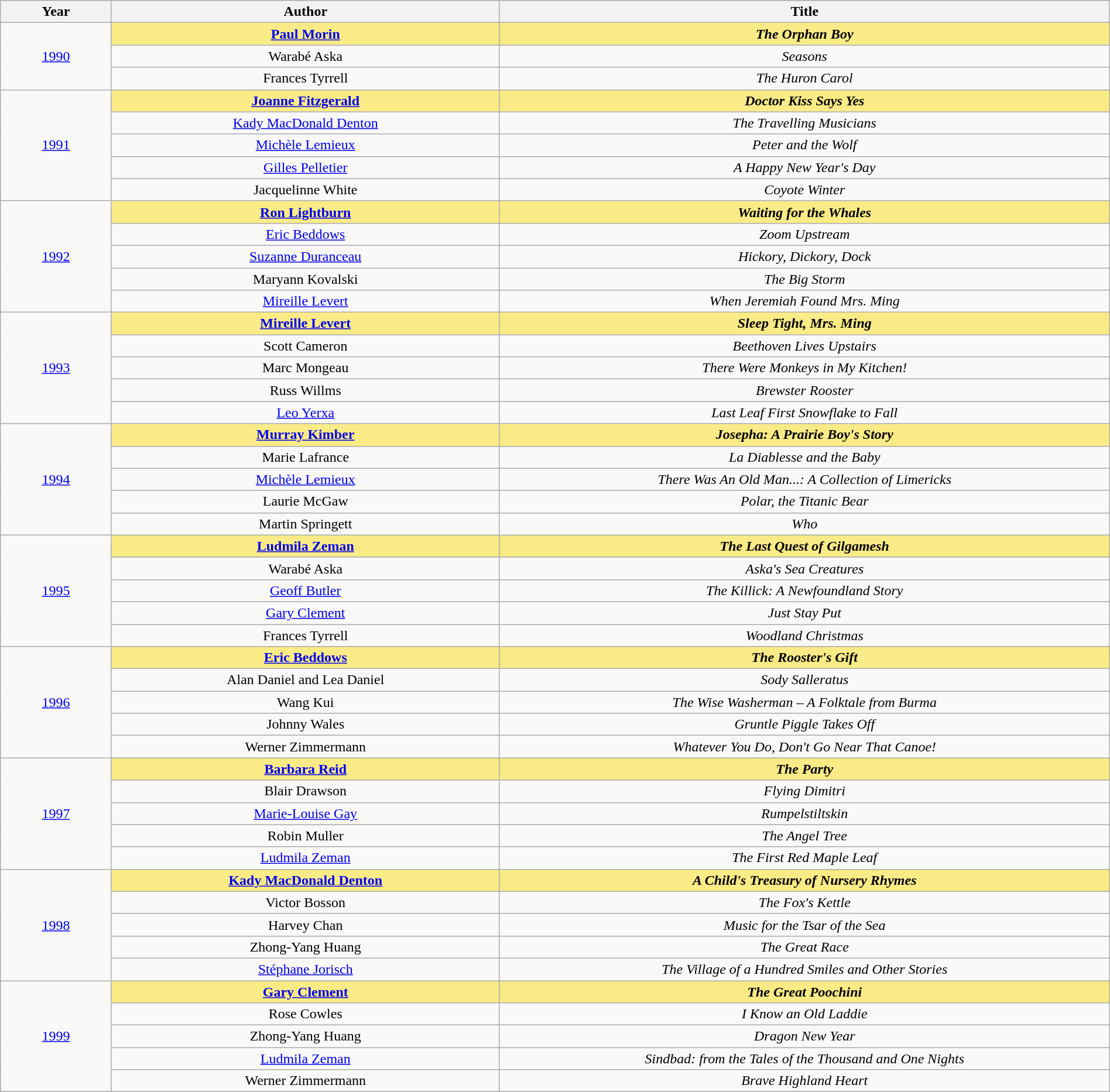<table class="wikitable" style="width:100%;">
<tr>
<th>Year</th>
<th style="width:35%;">Author</th>
<th style="width:55%;">Title</th>
</tr>
<tr>
<td style="text-align:center;" rowspan="3"><a href='#'>1990</a></td>
<td style="text-align:center; background:#FAEB86;"><strong><a href='#'>Paul Morin</a></strong></td>
<td style="text-align:center; background:#FAEB86;"><strong><em>The Orphan Boy</em></strong></td>
</tr>
<tr style="text-align:center;">
<td>Warabé Aska</td>
<td><em>Seasons</em></td>
</tr>
<tr style="text-align:center;">
<td>Frances Tyrrell</td>
<td><em>The Huron Carol</em></td>
</tr>
<tr>
<td style="text-align:center;" rowspan="5"><a href='#'>1991</a></td>
<td style="text-align:center; background:#FAEB86;"><strong><a href='#'>Joanne Fitzgerald</a></strong></td>
<td style="text-align:center; background:#FAEB86;"><strong><em>Doctor Kiss Says Yes</em></strong></td>
</tr>
<tr style="text-align:center;">
<td><a href='#'>Kady MacDonald Denton</a></td>
<td><em>The Travelling Musicians</em></td>
</tr>
<tr style="text-align:center;">
<td><a href='#'>Michèle Lemieux</a></td>
<td><em>Peter and the Wolf</em></td>
</tr>
<tr style="text-align:center;">
<td><a href='#'>Gilles Pelletier</a></td>
<td><em>A Happy New Year's Day</em></td>
</tr>
<tr style="text-align:center;">
<td>Jacquelinne White</td>
<td><em>Coyote Winter</em></td>
</tr>
<tr>
<td style="text-align:center;" rowspan="5"><a href='#'>1992</a></td>
<td style="text-align:center; background:#FAEB86;"><strong><a href='#'>Ron Lightburn</a></strong></td>
<td style="text-align:center; background:#FAEB86;"><strong><em>Waiting for the Whales</em></strong></td>
</tr>
<tr style="text-align:center;">
<td><a href='#'>Eric Beddows</a></td>
<td><em>Zoom Upstream</em></td>
</tr>
<tr style="text-align:center;">
<td><a href='#'>Suzanne Duranceau</a></td>
<td><em>Hickory, Dickory, Dock</em></td>
</tr>
<tr style="text-align:center;">
<td>Maryann Kovalski</td>
<td><em>The Big Storm</em></td>
</tr>
<tr style="text-align:center;">
<td><a href='#'>Mireille Levert</a></td>
<td><em>When Jeremiah Found Mrs. Ming</em></td>
</tr>
<tr>
<td style="text-align:center;" rowspan="5"><a href='#'>1993</a></td>
<td style="text-align:center; background:#FAEB86;"><strong><a href='#'>Mireille Levert</a></strong></td>
<td style="text-align:center; background:#FAEB86;"><strong><em>Sleep Tight, Mrs. Ming</em></strong></td>
</tr>
<tr style="text-align:center;">
<td>Scott Cameron</td>
<td><em>Beethoven Lives Upstairs</em></td>
</tr>
<tr style="text-align:center;">
<td>Marc Mongeau</td>
<td><em>There Were Monkeys in My Kitchen!</em></td>
</tr>
<tr style="text-align:center;">
<td>Russ Willms</td>
<td><em>Brewster Rooster</em></td>
</tr>
<tr style="text-align:center;">
<td><a href='#'>Leo Yerxa</a></td>
<td><em>Last Leaf First Snowflake to Fall</em></td>
</tr>
<tr>
<td style="text-align:center;" rowspan="5"><a href='#'>1994</a></td>
<td style="text-align:center; background:#FAEB86;"><strong><a href='#'>Murray Kimber</a></strong></td>
<td style="text-align:center; background:#FAEB86;"><strong><em>Josepha:  A Prairie Boy's Story</em></strong></td>
</tr>
<tr style="text-align:center;">
<td>Marie Lafrance</td>
<td><em>La Diablesse and the Baby</em></td>
</tr>
<tr style="text-align:center;">
<td><a href='#'>Michèle Lemieux</a></td>
<td><em>There Was An Old Man...: A Collection of Limericks</em></td>
</tr>
<tr style="text-align:center;">
<td>Laurie McGaw</td>
<td><em>Polar, the Titanic Bear</em></td>
</tr>
<tr style="text-align:center;">
<td>Martin Springett</td>
<td><em>Who</em></td>
</tr>
<tr>
<td style="text-align:center;" rowspan="5"><a href='#'>1995</a></td>
<td style="text-align:center; background:#FAEB86;"><strong><a href='#'>Ludmila Zeman</a></strong></td>
<td style="text-align:center; background:#FAEB86;"><strong><em>The Last Quest of Gilgamesh</em></strong></td>
</tr>
<tr style="text-align:center;">
<td>Warabé Aska</td>
<td><em>Aska's Sea Creatures</em></td>
</tr>
<tr style="text-align:center;">
<td><a href='#'>Geoff Butler</a></td>
<td><em>The Killick: A Newfoundland Story</em></td>
</tr>
<tr style="text-align:center;">
<td><a href='#'>Gary Clement</a></td>
<td><em>Just Stay Put</em></td>
</tr>
<tr style="text-align:center;">
<td>Frances Tyrrell</td>
<td><em>Woodland Christmas</em></td>
</tr>
<tr>
<td style="text-align:center;" rowspan="5"><a href='#'>1996</a></td>
<td style="text-align:center; background:#FAEB86;"><strong><a href='#'>Eric Beddows</a></strong></td>
<td style="text-align:center; background:#FAEB86;"><strong><em>The Rooster's Gift</em></strong></td>
</tr>
<tr style="text-align:center;">
<td>Alan Daniel and Lea Daniel</td>
<td><em>Sody Salleratus</em></td>
</tr>
<tr style="text-align:center;">
<td>Wang Kui</td>
<td><em>The Wise Washerman – A Folktale from Burma</em></td>
</tr>
<tr style="text-align:center;">
<td>Johnny Wales</td>
<td><em>Gruntle Piggle Takes Off</em></td>
</tr>
<tr style="text-align:center;">
<td>Werner Zimmermann</td>
<td><em>Whatever You Do, Don't Go Near That Canoe!</em></td>
</tr>
<tr>
<td style="text-align:center;" rowspan="5"><a href='#'>1997</a></td>
<td style="text-align:center; background:#FAEB86;"><strong><a href='#'>Barbara Reid</a></strong></td>
<td style="text-align:center; background:#FAEB86;"><strong><em>The Party</em></strong></td>
</tr>
<tr style="text-align:center;">
<td>Blair Drawson</td>
<td><em>Flying Dimitri</em></td>
</tr>
<tr style="text-align:center;">
<td><a href='#'>Marie-Louise Gay</a></td>
<td><em>Rumpelstiltskin</em></td>
</tr>
<tr style="text-align:center;">
<td>Robin Muller</td>
<td><em>The Angel Tree</em></td>
</tr>
<tr style="text-align:center;">
<td><a href='#'>Ludmila Zeman</a></td>
<td><em>The First Red Maple Leaf</em></td>
</tr>
<tr>
<td style="text-align:center;" rowspan="5"><a href='#'>1998</a></td>
<td style="text-align:center; background:#FAEB86;"><strong><a href='#'>Kady MacDonald Denton</a></strong></td>
<td style="text-align:center; background:#FAEB86;"><strong><em>A Child's Treasury of Nursery Rhymes</em></strong></td>
</tr>
<tr style="text-align:center;">
<td>Victor Bosson</td>
<td><em>The Fox's Kettle</em></td>
</tr>
<tr style="text-align:center;">
<td>Harvey Chan</td>
<td><em>Music for the Tsar of the Sea</em></td>
</tr>
<tr style="text-align:center;">
<td>Zhong-Yang Huang</td>
<td><em>The Great Race</em></td>
</tr>
<tr style="text-align:center;">
<td><a href='#'>Stéphane Jorisch</a></td>
<td><em>The Village of a Hundred Smiles and Other Stories</em></td>
</tr>
<tr>
<td style="text-align:center;" rowspan="5"><a href='#'>1999</a></td>
<td style="text-align:center; background:#FAEB86;"><strong><a href='#'>Gary Clement</a></strong></td>
<td style="text-align:center; background:#FAEB86;"><strong><em>The Great Poochini</em></strong></td>
</tr>
<tr style="text-align:center;">
<td>Rose Cowles</td>
<td><em>I Know an Old Laddie</em></td>
</tr>
<tr style="text-align:center;">
<td>Zhong-Yang Huang</td>
<td><em>Dragon New Year</em></td>
</tr>
<tr style="text-align:center;">
<td><a href='#'>Ludmila Zeman</a></td>
<td><em>Sindbad: from the Tales of the Thousand and One Nights</em></td>
</tr>
<tr style="text-align:center;">
<td>Werner Zimmermann</td>
<td><em>Brave Highland Heart</em></td>
</tr>
</table>
